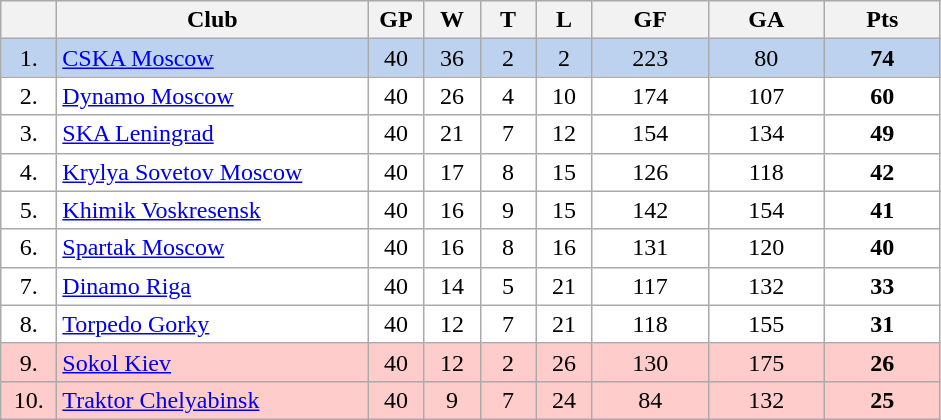<table class="wikitable">
<tr>
<th width="30"></th>
<th width="200">Club</th>
<th width="30">GP</th>
<th width="30">W</th>
<th width="30">T</th>
<th width="30">L</th>
<th width="70">GF</th>
<th width="70">GA</th>
<th width="70">Pts</th>
</tr>
<tr bgcolor="#BCD2EE" align="center">
<td>1.</td>
<td align="left"><a href='#'>CSKA Moscow</a></td>
<td>40</td>
<td>36</td>
<td>2</td>
<td>2</td>
<td>223</td>
<td>80</td>
<td><strong>74</strong></td>
</tr>
<tr bgcolor="#FFFFFF" align="center">
<td>2.</td>
<td align="left"><a href='#'>Dynamo Moscow</a></td>
<td>40</td>
<td>26</td>
<td>4</td>
<td>10</td>
<td>174</td>
<td>107</td>
<td><strong>60</strong></td>
</tr>
<tr bgcolor="#FFFFFF" align="center">
<td>3.</td>
<td align="left"><a href='#'>SKA Leningrad</a></td>
<td>40</td>
<td>21</td>
<td>7</td>
<td>12</td>
<td>154</td>
<td>134</td>
<td><strong>49</strong></td>
</tr>
<tr bgcolor="#FFFFFF" align="center">
<td>4.</td>
<td align="left"><a href='#'>Krylya Sovetov Moscow</a></td>
<td>40</td>
<td>17</td>
<td>8</td>
<td>15</td>
<td>126</td>
<td>118</td>
<td><strong>42</strong></td>
</tr>
<tr bgcolor="#FFFFFF" align="center">
<td>5.</td>
<td align="left"><a href='#'>Khimik Voskresensk</a></td>
<td>40</td>
<td>16</td>
<td>9</td>
<td>15</td>
<td>142</td>
<td>154</td>
<td><strong>41</strong></td>
</tr>
<tr bgcolor="#FFFFFF" align="center">
<td>6.</td>
<td align="left"><a href='#'>Spartak Moscow</a></td>
<td>40</td>
<td>16</td>
<td>8</td>
<td>16</td>
<td>131</td>
<td>120</td>
<td><strong>40</strong></td>
</tr>
<tr bgcolor="#FFFFFF" align="center">
<td>7.</td>
<td align="left"><a href='#'>Dinamo Riga</a></td>
<td>40</td>
<td>14</td>
<td>5</td>
<td>21</td>
<td>117</td>
<td>132</td>
<td><strong>33</strong></td>
</tr>
<tr bgcolor="#FFFFFF" align="center">
<td>8.</td>
<td align="left"><a href='#'>Torpedo Gorky</a></td>
<td>40</td>
<td>12</td>
<td>7</td>
<td>21</td>
<td>118</td>
<td>155</td>
<td><strong>31</strong></td>
</tr>
<tr bgcolor="#FFCCCC" align="center">
<td>9.</td>
<td align="left"><a href='#'>Sokol Kiev</a></td>
<td>40</td>
<td>12</td>
<td>2</td>
<td>26</td>
<td>130</td>
<td>175</td>
<td><strong>26</strong></td>
</tr>
<tr bgcolor="#FFCCCC" align="center">
<td>10.</td>
<td align="left"><a href='#'>Traktor Chelyabinsk</a></td>
<td>40</td>
<td>9</td>
<td>7</td>
<td>24</td>
<td>84</td>
<td>132</td>
<td><strong>25</strong></td>
</tr>
</table>
